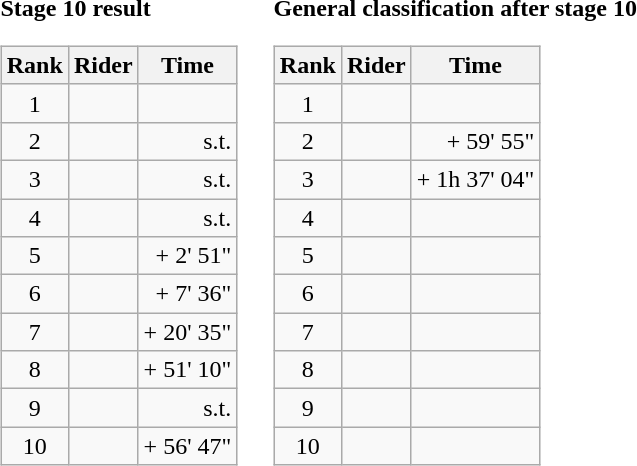<table>
<tr>
<td><strong>Stage 10 result</strong><br><table class="wikitable">
<tr>
<th scope="col">Rank</th>
<th scope="col">Rider</th>
<th scope="col">Time</th>
</tr>
<tr>
<td style="text-align:center;">1</td>
<td></td>
<td style="text-align:right;"></td>
</tr>
<tr>
<td style="text-align:center;">2</td>
<td></td>
<td style="text-align:right;">s.t.</td>
</tr>
<tr>
<td style="text-align:center;">3</td>
<td></td>
<td style="text-align:right;">s.t.</td>
</tr>
<tr>
<td style="text-align:center;">4</td>
<td></td>
<td style="text-align:right;">s.t.</td>
</tr>
<tr>
<td style="text-align:center;">5</td>
<td></td>
<td style="text-align:right;">+ 2' 51"</td>
</tr>
<tr>
<td style="text-align:center;">6</td>
<td></td>
<td style="text-align:right;">+ 7' 36"</td>
</tr>
<tr>
<td style="text-align:center;">7</td>
<td></td>
<td style="text-align:right;">+ 20' 35"</td>
</tr>
<tr>
<td style="text-align:center;">8</td>
<td></td>
<td style="text-align:right;">+ 51' 10"</td>
</tr>
<tr>
<td style="text-align:center;">9</td>
<td></td>
<td style="text-align:right;">s.t.</td>
</tr>
<tr>
<td style="text-align:center;">10</td>
<td></td>
<td style="text-align:right;">+ 56' 47"</td>
</tr>
</table>
</td>
<td></td>
<td><strong>General classification after stage 10</strong><br><table class="wikitable">
<tr>
<th scope="col">Rank</th>
<th scope="col">Rider</th>
<th scope="col">Time</th>
</tr>
<tr>
<td style="text-align:center;">1</td>
<td></td>
<td style="text-align:right;"></td>
</tr>
<tr>
<td style="text-align:center;">2</td>
<td></td>
<td style="text-align:right;">+ 59' 55"</td>
</tr>
<tr>
<td style="text-align:center;">3</td>
<td></td>
<td style="text-align:right;">+ 1h 37' 04"</td>
</tr>
<tr>
<td style="text-align:center;">4</td>
<td></td>
<td></td>
</tr>
<tr>
<td style="text-align:center;">5</td>
<td></td>
<td></td>
</tr>
<tr>
<td style="text-align:center;">6</td>
<td></td>
<td></td>
</tr>
<tr>
<td style="text-align:center;">7</td>
<td></td>
<td></td>
</tr>
<tr>
<td style="text-align:center;">8</td>
<td></td>
<td></td>
</tr>
<tr>
<td style="text-align:center;">9</td>
<td></td>
<td></td>
</tr>
<tr>
<td style="text-align:center;">10</td>
<td></td>
<td></td>
</tr>
</table>
</td>
</tr>
</table>
